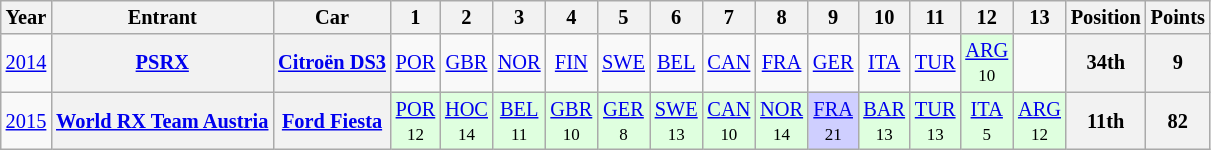<table class="wikitable" border="1" style="text-align:center; font-size:85%;">
<tr valign="top">
<th>Year</th>
<th>Entrant</th>
<th>Car</th>
<th>1</th>
<th>2</th>
<th>3</th>
<th>4</th>
<th>5</th>
<th>6</th>
<th>7</th>
<th>8</th>
<th>9</th>
<th>10</th>
<th>11</th>
<th>12</th>
<th>13</th>
<th>Position</th>
<th>Points</th>
</tr>
<tr>
<td><a href='#'>2014</a></td>
<th nowrap><a href='#'>PSRX</a></th>
<th nowrap><a href='#'>Citroën DS3</a></th>
<td><a href='#'>POR</a><br><small></small></td>
<td><a href='#'>GBR</a><br><small></small></td>
<td><a href='#'>NOR</a><br><small></small></td>
<td><a href='#'>FIN</a><br><small></small></td>
<td><a href='#'>SWE</a><br><small></small></td>
<td><a href='#'>BEL</a><br><small></small></td>
<td><a href='#'>CAN</a><br><small></small></td>
<td><a href='#'>FRA</a><br><small></small></td>
<td><a href='#'>GER</a><br><small></small></td>
<td><a href='#'>ITA</a><br><small></small></td>
<td><a href='#'>TUR</a><br><small></small></td>
<td style="background:#DFFFDF;"><a href='#'>ARG</a><br><small>10</small></td>
<td></td>
<th>34th</th>
<th>9</th>
</tr>
<tr>
<td><a href='#'>2015</a></td>
<th nowrap><a href='#'>World RX Team Austria</a></th>
<th nowrap><a href='#'>Ford Fiesta</a></th>
<td style="background:#DFFFDF;"><a href='#'>POR</a><br><small>12</small></td>
<td style="background:#DFFFDF;"><a href='#'>HOC</a><br><small>14</small></td>
<td style="background:#DFFFDF;"><a href='#'>BEL</a><br><small>11</small></td>
<td style="background:#DFFFDF;"><a href='#'>GBR</a><br><small>10</small></td>
<td style="background:#DFFFDF;"><a href='#'>GER</a><br><small>8</small></td>
<td style="background:#DFFFDF;"><a href='#'>SWE</a><br><small>13</small></td>
<td style="background:#DFFFDF;"><a href='#'>CAN</a><br><small>10</small></td>
<td style="background:#DFFFDF;"><a href='#'>NOR</a><br><small>14</small></td>
<td style="background:#CFCFFF;"><a href='#'>FRA</a><br><small>21</small></td>
<td style="background:#DFFFDF;"><a href='#'>BAR</a><br><small>13</small></td>
<td style="background:#DFFFDF;"><a href='#'>TUR</a><br><small>13</small></td>
<td style="background:#DFFFDF;"><a href='#'>ITA</a><br><small>5</small></td>
<td style="background:#DFFFDF;"><a href='#'>ARG</a><br><small>12</small></td>
<th>11th</th>
<th>82</th>
</tr>
</table>
